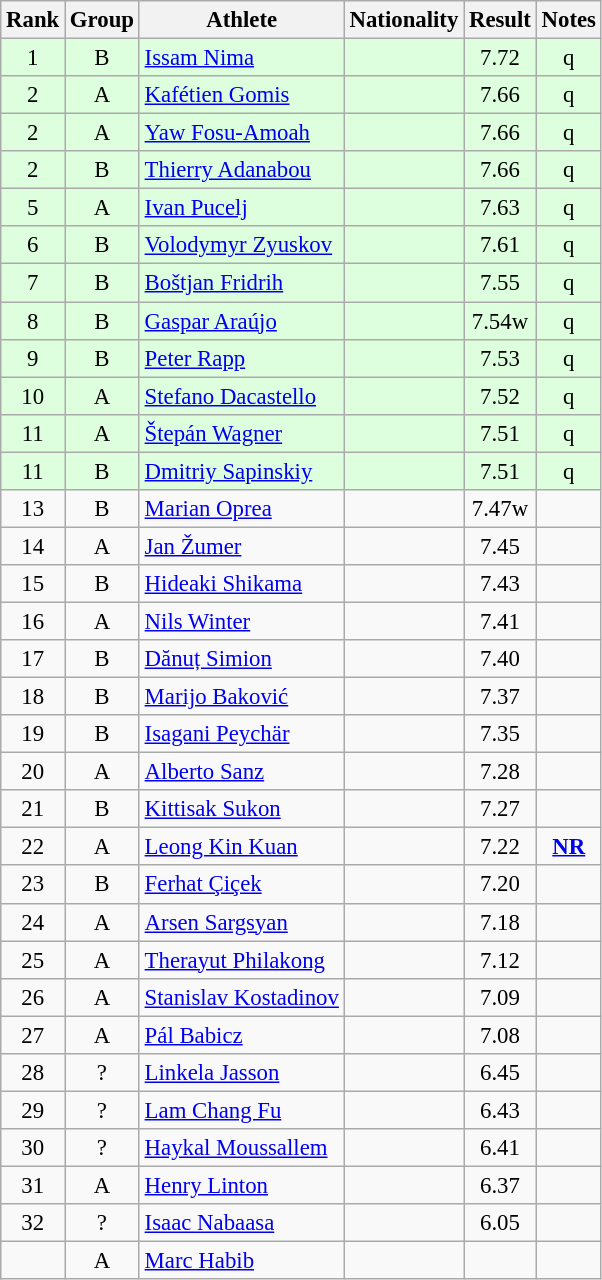<table class="wikitable sortable" style="text-align:center;font-size:95%">
<tr>
<th>Rank</th>
<th>Group</th>
<th>Athlete</th>
<th>Nationality</th>
<th>Result</th>
<th>Notes</th>
</tr>
<tr bgcolor=ddffdd>
<td>1</td>
<td>B</td>
<td align="left"><a href='#'>Issam Nima</a></td>
<td align=left></td>
<td>7.72</td>
<td>q</td>
</tr>
<tr bgcolor=ddffdd>
<td>2</td>
<td>A</td>
<td align="left"><a href='#'>Kafétien Gomis</a></td>
<td align=left></td>
<td>7.66</td>
<td>q</td>
</tr>
<tr bgcolor=ddffdd>
<td>2</td>
<td>A</td>
<td align="left"><a href='#'>Yaw Fosu-Amoah</a></td>
<td align=left></td>
<td>7.66</td>
<td>q</td>
</tr>
<tr bgcolor=ddffdd>
<td>2</td>
<td>B</td>
<td align="left"><a href='#'>Thierry Adanabou</a></td>
<td align=left></td>
<td>7.66</td>
<td>q</td>
</tr>
<tr bgcolor=ddffdd>
<td>5</td>
<td>A</td>
<td align="left"><a href='#'>Ivan Pucelj</a></td>
<td align=left></td>
<td>7.63</td>
<td>q</td>
</tr>
<tr bgcolor=ddffdd>
<td>6</td>
<td>B</td>
<td align="left"><a href='#'>Volodymyr Zyuskov</a></td>
<td align=left></td>
<td>7.61</td>
<td>q</td>
</tr>
<tr bgcolor=ddffdd>
<td>7</td>
<td>B</td>
<td align="left"><a href='#'>Boštjan Fridrih</a></td>
<td align=left></td>
<td>7.55</td>
<td>q</td>
</tr>
<tr bgcolor=ddffdd>
<td>8</td>
<td>B</td>
<td align="left"><a href='#'>Gaspar Araújo</a></td>
<td align=left></td>
<td>7.54w</td>
<td>q</td>
</tr>
<tr bgcolor=ddffdd>
<td>9</td>
<td>B</td>
<td align="left"><a href='#'>Peter Rapp</a></td>
<td align=left></td>
<td>7.53</td>
<td>q</td>
</tr>
<tr bgcolor=ddffdd>
<td>10</td>
<td>A</td>
<td align="left"><a href='#'>Stefano Dacastello</a></td>
<td align=left></td>
<td>7.52</td>
<td>q</td>
</tr>
<tr bgcolor=ddffdd>
<td>11</td>
<td>A</td>
<td align="left"><a href='#'>Štepán Wagner</a></td>
<td align=left></td>
<td>7.51</td>
<td>q</td>
</tr>
<tr bgcolor=ddffdd>
<td>11</td>
<td>B</td>
<td align="left"><a href='#'>Dmitriy Sapinskiy</a></td>
<td align=left></td>
<td>7.51</td>
<td>q</td>
</tr>
<tr>
<td>13</td>
<td>B</td>
<td align="left"><a href='#'>Marian Oprea</a></td>
<td align=left></td>
<td>7.47w</td>
<td></td>
</tr>
<tr>
<td>14</td>
<td>A</td>
<td align="left"><a href='#'>Jan Žumer</a></td>
<td align=left></td>
<td>7.45</td>
<td></td>
</tr>
<tr>
<td>15</td>
<td>B</td>
<td align="left"><a href='#'>Hideaki Shikama</a></td>
<td align=left></td>
<td>7.43</td>
<td></td>
</tr>
<tr>
<td>16</td>
<td>A</td>
<td align="left"><a href='#'>Nils Winter</a></td>
<td align=left></td>
<td>7.41</td>
<td></td>
</tr>
<tr>
<td>17</td>
<td>B</td>
<td align="left"><a href='#'>Dănuț Simion</a></td>
<td align=left></td>
<td>7.40</td>
<td></td>
</tr>
<tr>
<td>18</td>
<td>B</td>
<td align="left"><a href='#'>Marijo Baković</a></td>
<td align=left></td>
<td>7.37</td>
<td></td>
</tr>
<tr>
<td>19</td>
<td>B</td>
<td align="left"><a href='#'>Isagani Peychär</a></td>
<td align=left></td>
<td>7.35</td>
<td></td>
</tr>
<tr>
<td>20</td>
<td>A</td>
<td align="left"><a href='#'>Alberto Sanz</a></td>
<td align=left></td>
<td>7.28</td>
<td></td>
</tr>
<tr>
<td>21</td>
<td>B</td>
<td align="left"><a href='#'>Kittisak Sukon</a></td>
<td align=left></td>
<td>7.27</td>
<td></td>
</tr>
<tr>
<td>22</td>
<td>A</td>
<td align="left"><a href='#'>Leong Kin Kuan</a></td>
<td align=left></td>
<td>7.22</td>
<td><strong><a href='#'>NR</a></strong></td>
</tr>
<tr>
<td>23</td>
<td>B</td>
<td align="left"><a href='#'>Ferhat Çiçek</a></td>
<td align=left></td>
<td>7.20</td>
<td></td>
</tr>
<tr>
<td>24</td>
<td>A</td>
<td align="left"><a href='#'>Arsen Sargsyan</a></td>
<td align=left></td>
<td>7.18</td>
<td></td>
</tr>
<tr>
<td>25</td>
<td>A</td>
<td align="left"><a href='#'>Therayut Philakong</a></td>
<td align=left></td>
<td>7.12</td>
<td></td>
</tr>
<tr>
<td>26</td>
<td>A</td>
<td align="left"><a href='#'>Stanislav Kostadinov</a></td>
<td align=left></td>
<td>7.09</td>
<td></td>
</tr>
<tr>
<td>27</td>
<td>A</td>
<td align="left"><a href='#'>Pál Babicz</a></td>
<td align=left></td>
<td>7.08</td>
<td></td>
</tr>
<tr>
<td>28</td>
<td>?</td>
<td align="left"><a href='#'>Linkela Jasson</a></td>
<td align=left></td>
<td>6.45</td>
<td></td>
</tr>
<tr>
<td>29</td>
<td>?</td>
<td align="left"><a href='#'>Lam Chang Fu</a></td>
<td align=left></td>
<td>6.43</td>
<td></td>
</tr>
<tr>
<td>30</td>
<td>?</td>
<td align="left"><a href='#'>Haykal Moussallem</a></td>
<td align=left></td>
<td>6.41</td>
<td></td>
</tr>
<tr>
<td>31</td>
<td>A</td>
<td align="left"><a href='#'>Henry Linton</a></td>
<td align=left></td>
<td>6.37</td>
<td></td>
</tr>
<tr>
<td>32</td>
<td>?</td>
<td align="left"><a href='#'>Isaac Nabaasa</a></td>
<td align=left></td>
<td>6.05</td>
<td></td>
</tr>
<tr>
<td></td>
<td>A</td>
<td align="left"><a href='#'>Marc Habib</a></td>
<td align=left></td>
<td></td>
<td></td>
</tr>
</table>
